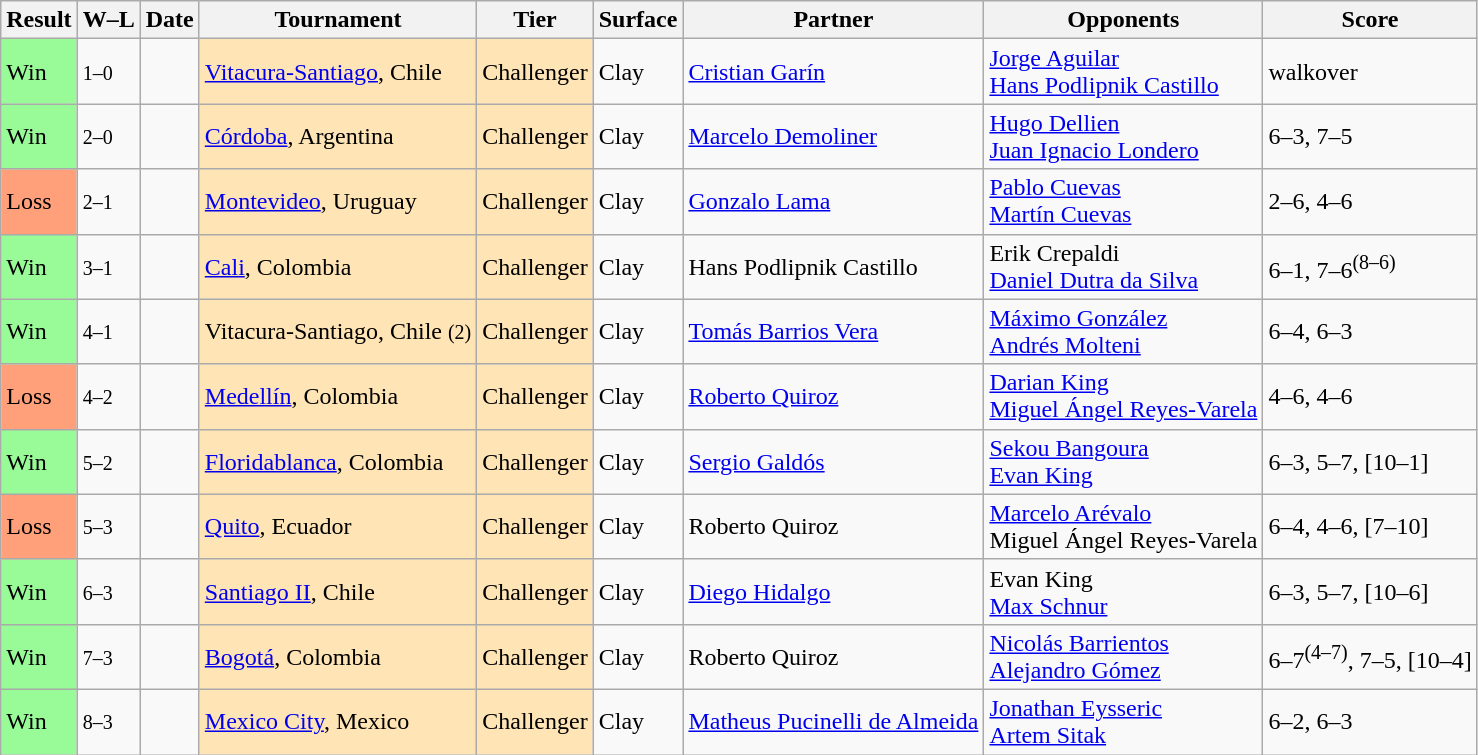<table class="sortable wikitable nowrap">
<tr>
<th>Result</th>
<th class="unsortable">W–L</th>
<th>Date</th>
<th>Tournament</th>
<th>Tier</th>
<th>Surface</th>
<th>Partner</th>
<th>Opponents</th>
<th class="unsortable">Score</th>
</tr>
<tr>
<td bgcolor=98FB98>Win</td>
<td><small>1–0</small></td>
<td><a href='#'></a></td>
<td style="background:moccasin;"><a href='#'>Vitacura-Santiago</a>, Chile</td>
<td style="background:moccasin;">Challenger</td>
<td>Clay</td>
<td> <a href='#'>Cristian Garín</a></td>
<td> <a href='#'>Jorge Aguilar</a><br> <a href='#'>Hans Podlipnik Castillo</a></td>
<td>walkover</td>
</tr>
<tr>
<td bgcolor=98FB98>Win</td>
<td><small>2–0</small></td>
<td><a href='#'></a></td>
<td style="background:moccasin;"><a href='#'>Córdoba</a>, Argentina</td>
<td style="background:moccasin;">Challenger</td>
<td>Clay</td>
<td> <a href='#'>Marcelo Demoliner</a></td>
<td> <a href='#'>Hugo Dellien</a><br> <a href='#'>Juan Ignacio Londero</a></td>
<td>6–3, 7–5</td>
</tr>
<tr>
<td bgcolor=FFA07A>Loss</td>
<td><small>2–1</small></td>
<td><a href='#'></a></td>
<td style="background:moccasin;"><a href='#'>Montevideo</a>, Uruguay</td>
<td style="background:moccasin;">Challenger</td>
<td>Clay</td>
<td> <a href='#'>Gonzalo Lama</a></td>
<td> <a href='#'>Pablo Cuevas</a><br> <a href='#'>Martín Cuevas</a></td>
<td>2–6, 4–6</td>
</tr>
<tr>
<td bgcolor=98FB98>Win</td>
<td><small>3–1</small></td>
<td><a href='#'></a></td>
<td style="background:moccasin;"><a href='#'>Cali</a>, Colombia</td>
<td style="background:moccasin;">Challenger</td>
<td>Clay</td>
<td> Hans Podlipnik Castillo</td>
<td> Erik Crepaldi <br>  <a href='#'>Daniel Dutra da Silva</a></td>
<td>6–1, 7–6<sup>(8–6)</sup></td>
</tr>
<tr>
<td bgcolor=98FB98>Win</td>
<td><small>4–1</small></td>
<td><a href='#'></a></td>
<td style="background:moccasin;">Vitacura-Santiago, Chile <small>(2)</small></td>
<td style="background:moccasin;">Challenger</td>
<td>Clay</td>
<td> <a href='#'>Tomás Barrios Vera</a></td>
<td> <a href='#'>Máximo González</a> <br>  <a href='#'>Andrés Molteni</a></td>
<td>6–4, 6–3</td>
</tr>
<tr>
<td bgcolor=FFA07A>Loss</td>
<td><small>4–2</small></td>
<td><a href='#'></a></td>
<td style="background:moccasin;"><a href='#'>Medellín</a>, Colombia</td>
<td style="background:moccasin;">Challenger</td>
<td>Clay</td>
<td> <a href='#'>Roberto Quiroz</a></td>
<td> <a href='#'>Darian King</a><br> <a href='#'>Miguel Ángel Reyes-Varela</a></td>
<td>4–6, 4–6</td>
</tr>
<tr>
<td bgcolor=98FB98>Win</td>
<td><small>5–2</small></td>
<td><a href='#'></a></td>
<td style="background:moccasin;"><a href='#'>Floridablanca</a>, Colombia</td>
<td style="background:moccasin;">Challenger</td>
<td>Clay</td>
<td> <a href='#'>Sergio Galdós</a></td>
<td> <a href='#'>Sekou Bangoura</a> <br>  <a href='#'>Evan King</a></td>
<td>6–3, 5–7, [10–1]</td>
</tr>
<tr>
<td bgcolor=FFA07A>Loss</td>
<td><small>5–3</small></td>
<td><a href='#'></a></td>
<td style="background:moccasin;"><a href='#'>Quito</a>, Ecuador</td>
<td style="background:moccasin;">Challenger</td>
<td>Clay</td>
<td> Roberto Quiroz</td>
<td> <a href='#'>Marcelo Arévalo</a><br> Miguel Ángel Reyes-Varela</td>
<td>6–4, 4–6, [7–10]</td>
</tr>
<tr>
<td bgcolor=98FB98>Win</td>
<td><small>6–3</small></td>
<td><a href='#'></a></td>
<td style="background:moccasin;"><a href='#'>Santiago II</a>, Chile</td>
<td style="background:moccasin;">Challenger</td>
<td>Clay</td>
<td> <a href='#'>Diego Hidalgo</a></td>
<td> Evan King <br>  <a href='#'>Max Schnur</a></td>
<td>6–3, 5–7, [10–6]</td>
</tr>
<tr>
<td bgcolor=98FB98>Win</td>
<td><small>7–3</small></td>
<td><a href='#'></a></td>
<td style="background:moccasin;"><a href='#'>Bogotá</a>, Colombia</td>
<td style="background:moccasin;">Challenger</td>
<td>Clay</td>
<td> Roberto Quiroz</td>
<td> <a href='#'>Nicolás Barrientos</a> <br>  <a href='#'>Alejandro Gómez</a></td>
<td>6–7<sup>(4–7)</sup>, 7–5, [10–4]</td>
</tr>
<tr>
<td bgcolor=98FB98>Win</td>
<td><small>8–3</small></td>
<td><a href='#'></a></td>
<td style="background:moccasin;"><a href='#'>Mexico City</a>, Mexico</td>
<td style="background:moccasin;">Challenger</td>
<td>Clay</td>
<td> <a href='#'>Matheus Pucinelli de Almeida</a></td>
<td> <a href='#'>Jonathan Eysseric</a><br> <a href='#'>Artem Sitak</a></td>
<td>6–2, 6–3</td>
</tr>
</table>
